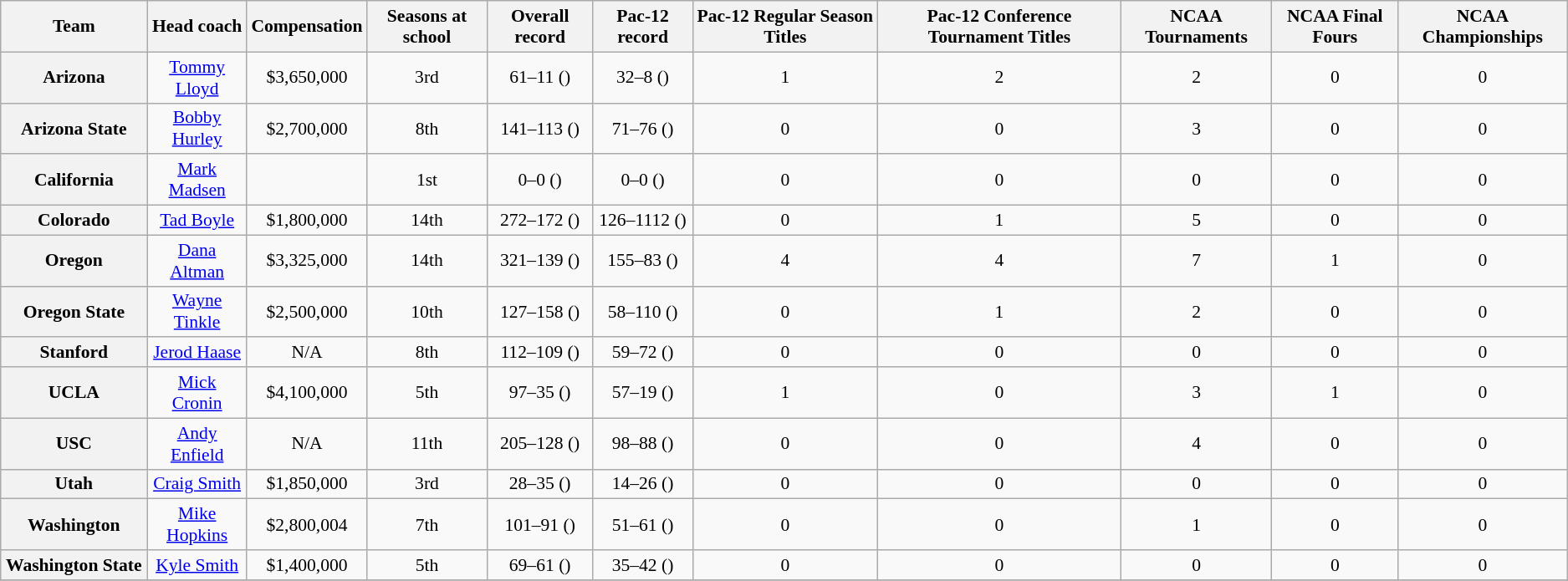<table class="wikitable sortable" style="text-align: center;font-size:90%;">
<tr>
<th width="110">Team</th>
<th>Head coach</th>
<th>Compensation</th>
<th>Seasons at school</th>
<th>Overall record</th>
<th>Pac-12 record</th>
<th>Pac-12 Regular Season Titles</th>
<th>Pac-12 Conference Tournament Titles</th>
<th>NCAA Tournaments</th>
<th>NCAA Final Fours</th>
<th>NCAA Championships</th>
</tr>
<tr>
<th style=>Arizona</th>
<td><a href='#'>Tommy Lloyd</a></td>
<td>$3,650,000</td>
<td>3rd</td>
<td>61–11 ()</td>
<td>32–8 ()</td>
<td>1</td>
<td>2</td>
<td>2</td>
<td>0</td>
<td>0</td>
</tr>
<tr>
<th style=>Arizona State</th>
<td><a href='#'>Bobby Hurley</a></td>
<td>$2,700,000</td>
<td>8th</td>
<td>141–113 ()</td>
<td>71–76 ()</td>
<td>0</td>
<td>0</td>
<td>3</td>
<td>0</td>
<td>0</td>
</tr>
<tr>
<th style=>California</th>
<td><a href='#'>Mark Madsen</a></td>
<td></td>
<td>1st</td>
<td>0–0 ()</td>
<td>0–0 ()</td>
<td>0</td>
<td>0</td>
<td>0</td>
<td>0</td>
<td>0</td>
</tr>
<tr>
<th style=>Colorado</th>
<td><a href='#'>Tad Boyle</a></td>
<td>$1,800,000</td>
<td>14th</td>
<td>272–172 ()</td>
<td>126–1112 ()</td>
<td>0</td>
<td>1</td>
<td>5</td>
<td>0</td>
<td>0</td>
</tr>
<tr>
<th style=>Oregon</th>
<td><a href='#'>Dana Altman</a></td>
<td>$3,325,000</td>
<td>14th</td>
<td>321–139 ()</td>
<td>155–83 ()</td>
<td>4</td>
<td>4</td>
<td>7</td>
<td>1</td>
<td>0</td>
</tr>
<tr>
<th style=>Oregon State</th>
<td><a href='#'>Wayne Tinkle</a></td>
<td>$2,500,000</td>
<td>10th</td>
<td>127–158 ()</td>
<td>58–110 ()</td>
<td>0</td>
<td>1</td>
<td>2</td>
<td>0</td>
<td>0</td>
</tr>
<tr>
<th style=>Stanford</th>
<td><a href='#'>Jerod Haase</a></td>
<td>N/A</td>
<td>8th</td>
<td>112–109 ()</td>
<td>59–72 ()</td>
<td>0</td>
<td>0</td>
<td>0</td>
<td>0</td>
<td>0</td>
</tr>
<tr>
<th style=>UCLA</th>
<td><a href='#'>Mick Cronin</a></td>
<td>$4,100,000</td>
<td>5th</td>
<td>97–35 ()</td>
<td>57–19 ()</td>
<td>1</td>
<td>0</td>
<td>3</td>
<td>1</td>
<td>0</td>
</tr>
<tr>
<th style=>USC</th>
<td><a href='#'>Andy Enfield</a></td>
<td>N/A</td>
<td>11th</td>
<td>205–128 ()</td>
<td>98–88 ()</td>
<td>0</td>
<td>0</td>
<td>4</td>
<td>0</td>
<td>0</td>
</tr>
<tr>
<th style=>Utah</th>
<td><a href='#'>Craig Smith</a></td>
<td>$1,850,000</td>
<td>3rd</td>
<td>28–35 ()</td>
<td>14–26 ()</td>
<td>0</td>
<td>0</td>
<td>0</td>
<td>0</td>
<td>0</td>
</tr>
<tr>
<th style=>Washington</th>
<td><a href='#'>Mike Hopkins</a></td>
<td>$2,800,004</td>
<td>7th</td>
<td>101–91 ()</td>
<td>51–61 ()</td>
<td>0</td>
<td>0</td>
<td>1</td>
<td>0</td>
<td>0</td>
</tr>
<tr>
<th style=>Washington State</th>
<td><a href='#'>Kyle Smith</a></td>
<td>$1,400,000</td>
<td>5th</td>
<td>69–61 ()</td>
<td>35–42 ()</td>
<td>0</td>
<td>0</td>
<td>0</td>
<td>0</td>
<td>0</td>
</tr>
<tr>
</tr>
</table>
